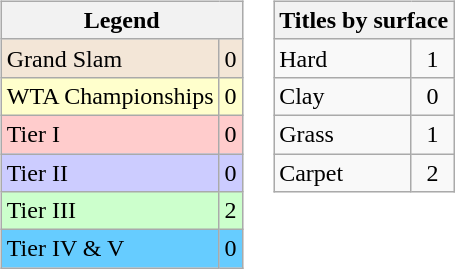<table>
<tr valign=top>
<td><br><table class="wikitable sortable mw-collapsible mw-collapsed">
<tr>
<th colspan=2>Legend</th>
</tr>
<tr style="background:#f3e6d7;">
<td>Grand Slam</td>
<td align="center">0</td>
</tr>
<tr style="background:#ffffcc;">
<td>WTA Championships</td>
<td align="center">0</td>
</tr>
<tr style="background:#fcc;">
<td>Tier I</td>
<td align="center">0</td>
</tr>
<tr style="background:#ccf;">
<td>Tier II</td>
<td align="center">0</td>
</tr>
<tr style="background:#cfc;">
<td>Tier III</td>
<td align="center">2</td>
</tr>
<tr style="background:#6cf;">
<td>Tier IV & V</td>
<td align="center">0</td>
</tr>
</table>
</td>
<td><br><table class="wikitable sortable mw-collapsible mw-collapsed">
<tr>
<th colspan=2>Titles by surface</th>
</tr>
<tr>
<td>Hard</td>
<td align="center">1</td>
</tr>
<tr>
<td>Clay</td>
<td align="center">0</td>
</tr>
<tr>
<td>Grass</td>
<td align="center">1</td>
</tr>
<tr>
<td>Carpet</td>
<td align="center">2</td>
</tr>
</table>
</td>
</tr>
</table>
